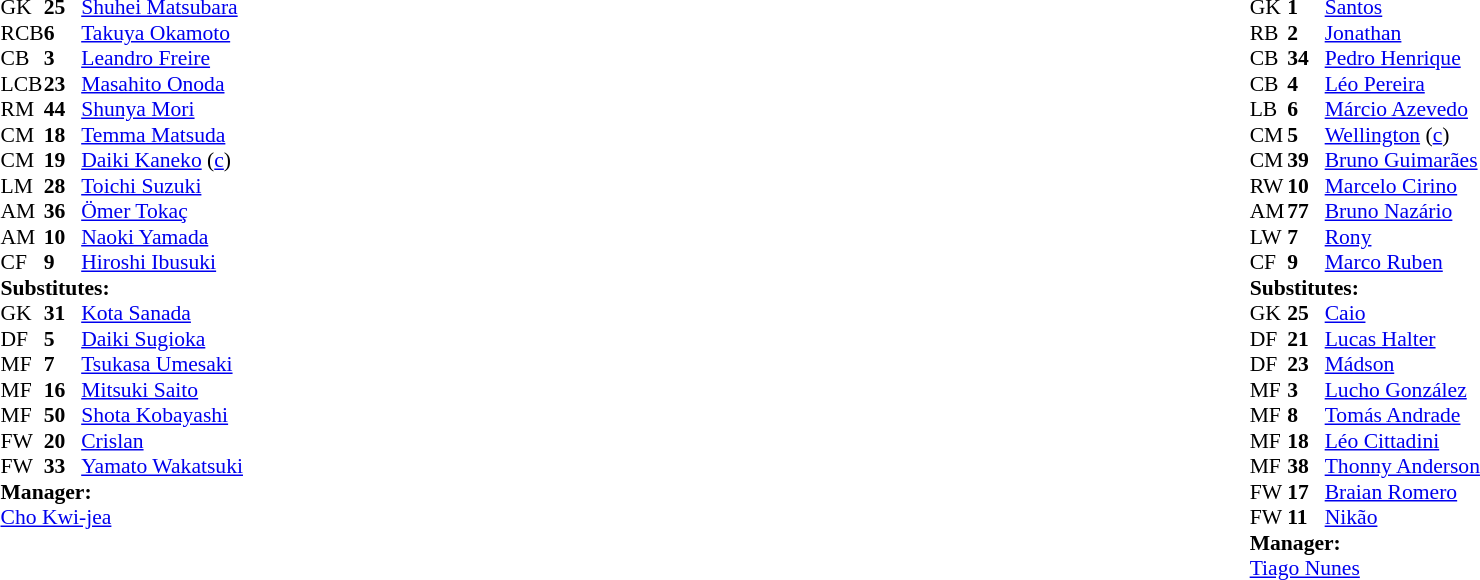<table width="100%">
<tr>
<td valign="top" width="40%"><br><table style="font-size:90%" cellspacing="0" cellpadding="0">
<tr>
<th width=25></th>
<th width=25></th>
</tr>
<tr>
<td>GK</td>
<td><strong>25</strong></td>
<td> <a href='#'>Shuhei Matsubara</a></td>
</tr>
<tr>
<td>RCB</td>
<td><strong>6</strong></td>
<td> <a href='#'>Takuya Okamoto</a></td>
<td></td>
<td></td>
</tr>
<tr>
<td>CB</td>
<td><strong>3</strong></td>
<td> <a href='#'>Leandro Freire</a></td>
</tr>
<tr>
<td>LCB</td>
<td><strong>23</strong></td>
<td> <a href='#'>Masahito Onoda</a></td>
</tr>
<tr>
<td>RM</td>
<td><strong>44</strong></td>
<td> <a href='#'>Shunya Mori</a></td>
</tr>
<tr>
<td>CM</td>
<td><strong>18</strong></td>
<td> <a href='#'>Temma Matsuda</a></td>
<td></td>
<td></td>
</tr>
<tr>
<td>CM</td>
<td><strong>19</strong></td>
<td> <a href='#'>Daiki Kaneko</a> (<a href='#'>c</a>)</td>
</tr>
<tr>
<td>LM</td>
<td><strong>28</strong></td>
<td> <a href='#'>Toichi Suzuki</a></td>
<td></td>
<td></td>
</tr>
<tr>
<td>AM</td>
<td><strong>36</strong></td>
<td> <a href='#'>Ömer Tokaç</a></td>
<td></td>
<td></td>
</tr>
<tr>
<td>AM</td>
<td><strong>10</strong></td>
<td> <a href='#'>Naoki Yamada</a></td>
<td></td>
<td></td>
</tr>
<tr>
<td>CF</td>
<td><strong>9</strong></td>
<td> <a href='#'>Hiroshi Ibusuki</a></td>
<td></td>
<td></td>
</tr>
<tr>
<td colspan=3><strong>Substitutes:</strong></td>
</tr>
<tr>
<td>GK</td>
<td><strong>31</strong></td>
<td> <a href='#'>Kota Sanada</a></td>
</tr>
<tr>
<td>DF</td>
<td><strong>5</strong></td>
<td> <a href='#'>Daiki Sugioka</a></td>
<td></td>
<td></td>
</tr>
<tr>
<td>MF</td>
<td><strong>7</strong></td>
<td> <a href='#'>Tsukasa Umesaki</a></td>
<td></td>
<td></td>
</tr>
<tr>
<td>MF</td>
<td><strong>16</strong></td>
<td> <a href='#'>Mitsuki Saito</a></td>
<td></td>
<td></td>
</tr>
<tr>
<td>MF</td>
<td><strong>50</strong></td>
<td> <a href='#'>Shota Kobayashi</a></td>
<td></td>
<td></td>
</tr>
<tr>
<td>FW</td>
<td><strong>20</strong></td>
<td> <a href='#'>Crislan</a></td>
<td></td>
<td></td>
</tr>
<tr>
<td>FW</td>
<td><strong>33</strong></td>
<td> <a href='#'>Yamato Wakatsuki</a></td>
<td></td>
<td></td>
</tr>
<tr>
<td></td>
</tr>
<tr>
<td></td>
</tr>
<tr>
<td colspan=3><strong>Manager:</strong></td>
</tr>
<tr>
<td colspan=3> <a href='#'>Cho Kwi-jea</a></td>
</tr>
</table>
</td>
<td valign="top" width="50%"><br><table style="font-size:90%; margin:auto" cellspacing="0" cellpadding="0">
<tr>
<th width=25></th>
<th width=25></th>
</tr>
<tr>
<td>GK</td>
<td><strong>1</strong></td>
<td> <a href='#'>Santos</a></td>
</tr>
<tr>
<td>RB</td>
<td><strong>2</strong></td>
<td> <a href='#'>Jonathan</a></td>
<td></td>
<td></td>
</tr>
<tr>
<td>CB</td>
<td><strong>34</strong></td>
<td> <a href='#'>Pedro Henrique</a></td>
<td></td>
<td></td>
</tr>
<tr>
<td>CB</td>
<td><strong>4</strong></td>
<td> <a href='#'>Léo Pereira</a></td>
</tr>
<tr>
<td>LB</td>
<td><strong>6</strong></td>
<td> <a href='#'>Márcio Azevedo</a></td>
</tr>
<tr>
<td>CM</td>
<td><strong>5</strong></td>
<td> <a href='#'>Wellington</a> (<a href='#'>c</a>)</td>
<td></td>
<td></td>
</tr>
<tr>
<td>CM</td>
<td><strong>39</strong></td>
<td> <a href='#'>Bruno Guimarães</a></td>
</tr>
<tr>
<td>RW</td>
<td><strong>10</strong></td>
<td> <a href='#'>Marcelo Cirino</a></td>
</tr>
<tr>
<td>AM</td>
<td><strong>77</strong></td>
<td> <a href='#'>Bruno Nazário</a></td>
<td></td>
<td></td>
</tr>
<tr>
<td>LW</td>
<td><strong>7</strong></td>
<td> <a href='#'>Rony</a></td>
<td></td>
<td></td>
</tr>
<tr>
<td>CF</td>
<td><strong>9</strong></td>
<td> <a href='#'>Marco Ruben</a></td>
<td></td>
<td></td>
</tr>
<tr>
<td colspan=3><strong>Substitutes:</strong></td>
</tr>
<tr>
<td>GK</td>
<td><strong>25</strong></td>
<td> <a href='#'>Caio</a></td>
</tr>
<tr>
<td>DF</td>
<td><strong>21</strong></td>
<td> <a href='#'>Lucas Halter</a></td>
<td></td>
<td></td>
</tr>
<tr>
<td>DF</td>
<td><strong>23</strong></td>
<td> <a href='#'>Mádson</a></td>
<td></td>
<td></td>
</tr>
<tr>
<td>MF</td>
<td><strong>3</strong></td>
<td> <a href='#'>Lucho González</a></td>
<td></td>
<td></td>
</tr>
<tr>
<td>MF</td>
<td><strong>8</strong></td>
<td> <a href='#'>Tomás Andrade</a></td>
</tr>
<tr>
<td>MF</td>
<td><strong>18</strong></td>
<td> <a href='#'>Léo Cittadini</a></td>
</tr>
<tr>
<td>MF</td>
<td><strong>38</strong></td>
<td> <a href='#'>Thonny Anderson</a></td>
<td></td>
<td></td>
</tr>
<tr>
<td>FW</td>
<td><strong>17</strong></td>
<td> <a href='#'>Braian Romero</a></td>
<td></td>
<td></td>
</tr>
<tr>
<td>FW</td>
<td><strong>11</strong></td>
<td> <a href='#'>Nikão</a></td>
<td></td>
<td></td>
</tr>
<tr>
<td colspan=3><strong>Manager:</strong></td>
</tr>
<tr>
<td colspan=3> <a href='#'>Tiago Nunes</a></td>
</tr>
</table>
</td>
</tr>
</table>
